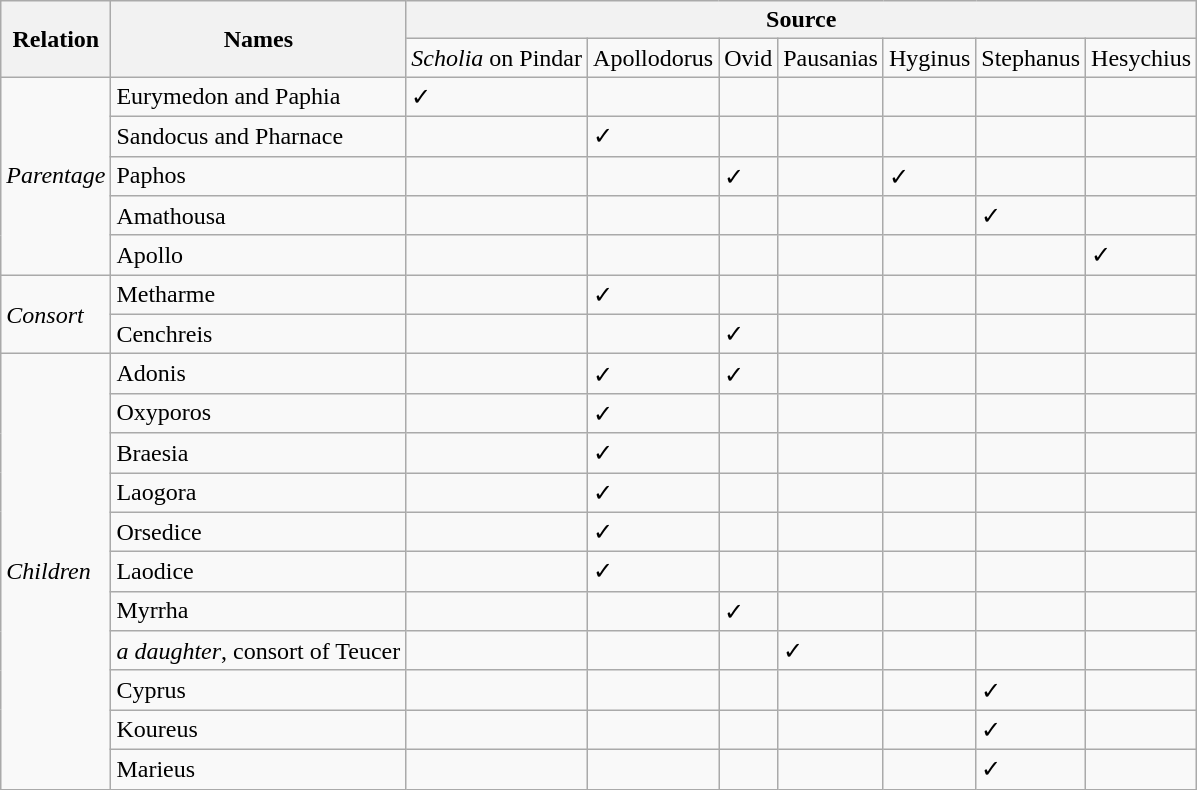<table class="wikitable">
<tr>
<th rowspan="2">Relation</th>
<th rowspan="2">Names</th>
<th colspan="7">Source</th>
</tr>
<tr>
<td><em>Scholia</em> on Pindar</td>
<td>Apollodorus</td>
<td>Ovid</td>
<td>Pausanias</td>
<td>Hyginus</td>
<td>Stephanus</td>
<td>Hesychius</td>
</tr>
<tr>
<td rowspan="5"><em>Parentage</em></td>
<td>Eurymedon and Paphia</td>
<td>✓</td>
<td></td>
<td></td>
<td></td>
<td></td>
<td></td>
<td></td>
</tr>
<tr>
<td>Sandocus and Pharnace</td>
<td></td>
<td>✓</td>
<td></td>
<td></td>
<td></td>
<td></td>
<td></td>
</tr>
<tr>
<td>Paphos</td>
<td></td>
<td></td>
<td>✓</td>
<td></td>
<td>✓</td>
<td></td>
<td></td>
</tr>
<tr>
<td>Amathousa</td>
<td></td>
<td></td>
<td></td>
<td></td>
<td></td>
<td>✓</td>
<td></td>
</tr>
<tr>
<td>Apollo</td>
<td></td>
<td></td>
<td></td>
<td></td>
<td></td>
<td></td>
<td>✓</td>
</tr>
<tr>
<td rowspan="2"><em>Consort</em></td>
<td>Metharme</td>
<td></td>
<td>✓</td>
<td></td>
<td></td>
<td></td>
<td></td>
<td></td>
</tr>
<tr>
<td>Cenchreis</td>
<td></td>
<td></td>
<td>✓</td>
<td></td>
<td></td>
<td></td>
<td></td>
</tr>
<tr>
<td rowspan="11"><em>Children</em></td>
<td>Adonis</td>
<td></td>
<td>✓</td>
<td>✓</td>
<td></td>
<td></td>
<td></td>
<td></td>
</tr>
<tr>
<td>Oxyporos</td>
<td></td>
<td>✓</td>
<td></td>
<td></td>
<td></td>
<td></td>
<td></td>
</tr>
<tr>
<td>Braesia</td>
<td></td>
<td>✓</td>
<td></td>
<td></td>
<td></td>
<td></td>
<td></td>
</tr>
<tr>
<td>Laogora</td>
<td></td>
<td>✓</td>
<td></td>
<td></td>
<td></td>
<td></td>
<td></td>
</tr>
<tr>
<td>Orsedice</td>
<td></td>
<td>✓</td>
<td></td>
<td></td>
<td></td>
<td></td>
<td></td>
</tr>
<tr>
<td>Laodice</td>
<td></td>
<td>✓</td>
<td></td>
<td></td>
<td></td>
<td></td>
<td></td>
</tr>
<tr>
<td>Myrrha</td>
<td></td>
<td></td>
<td>✓</td>
<td></td>
<td></td>
<td></td>
<td></td>
</tr>
<tr>
<td><em>a daughter</em>, consort of Teucer</td>
<td></td>
<td></td>
<td></td>
<td>✓</td>
<td></td>
<td></td>
<td></td>
</tr>
<tr>
<td>Cyprus</td>
<td></td>
<td></td>
<td></td>
<td></td>
<td></td>
<td>✓</td>
<td></td>
</tr>
<tr>
<td>Koureus</td>
<td></td>
<td></td>
<td></td>
<td></td>
<td></td>
<td>✓</td>
<td></td>
</tr>
<tr>
<td>Marieus</td>
<td></td>
<td></td>
<td></td>
<td></td>
<td></td>
<td>✓</td>
<td></td>
</tr>
</table>
